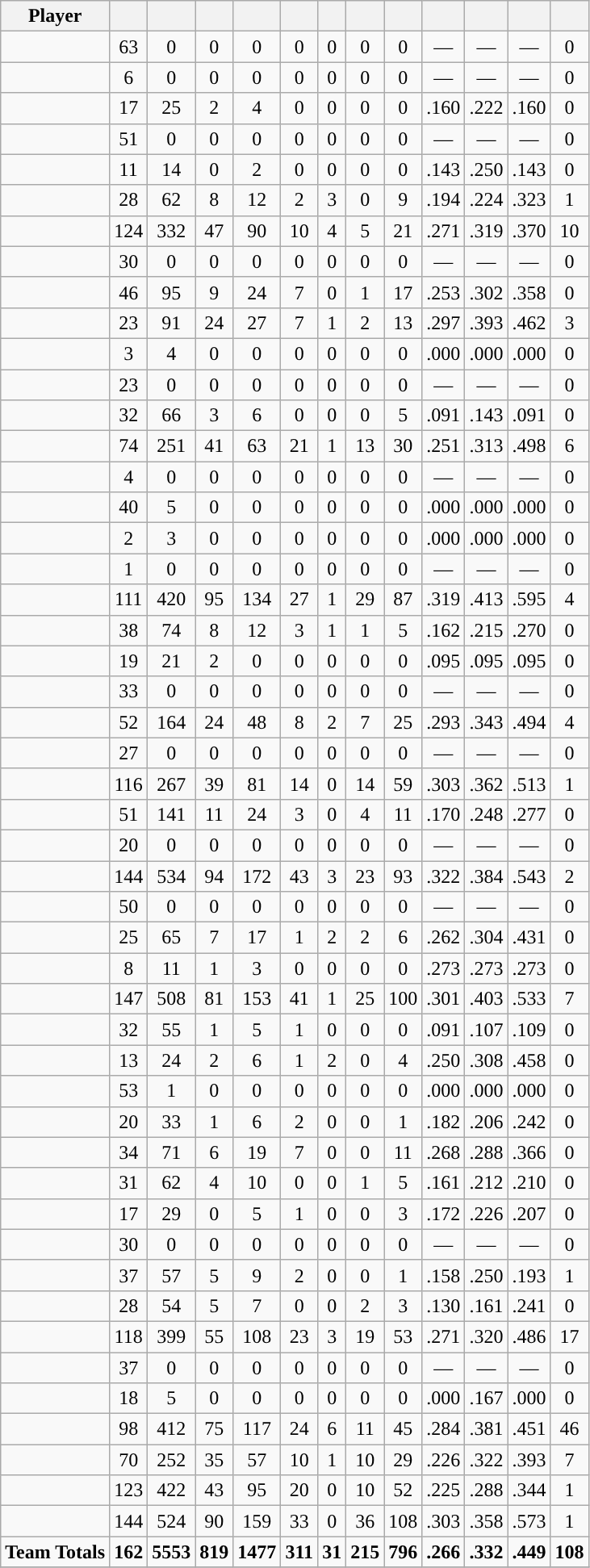<table class="wikitable sortable" style="text-align:center;">
<tr>
<th>Player</th>
<th></th>
<th></th>
<th></th>
<th></th>
<th></th>
<th></th>
<th></th>
<th></th>
<th></th>
<th></th>
<th></th>
<th></th>
</tr>
<tr>
<td align=left></td>
<td>63</td>
<td>0</td>
<td>0</td>
<td>0</td>
<td>0</td>
<td>0</td>
<td>0</td>
<td>0</td>
<td>—</td>
<td>—</td>
<td>—</td>
<td>0</td>
</tr>
<tr>
<td align=left></td>
<td>6</td>
<td>0</td>
<td>0</td>
<td>0</td>
<td>0</td>
<td>0</td>
<td>0</td>
<td>0</td>
<td>—</td>
<td>—</td>
<td>—</td>
<td>0</td>
</tr>
<tr>
<td align=left></td>
<td>17</td>
<td>25</td>
<td>2</td>
<td>4</td>
<td>0</td>
<td>0</td>
<td>0</td>
<td>0</td>
<td>.160</td>
<td>.222</td>
<td>.160</td>
<td>0</td>
</tr>
<tr>
<td align=left></td>
<td>51</td>
<td>0</td>
<td>0</td>
<td>0</td>
<td>0</td>
<td>0</td>
<td>0</td>
<td>0</td>
<td>—</td>
<td>—</td>
<td>—</td>
<td>0</td>
</tr>
<tr>
<td align=left></td>
<td>11</td>
<td>14</td>
<td>0</td>
<td>2</td>
<td>0</td>
<td>0</td>
<td>0</td>
<td>0</td>
<td>.143</td>
<td>.250</td>
<td>.143</td>
<td>0</td>
</tr>
<tr>
<td align=left></td>
<td>28</td>
<td>62</td>
<td>8</td>
<td>12</td>
<td>2</td>
<td>3</td>
<td>0</td>
<td>9</td>
<td>.194</td>
<td>.224</td>
<td>.323</td>
<td>1</td>
</tr>
<tr>
<td align=left></td>
<td>124</td>
<td>332</td>
<td>47</td>
<td>90</td>
<td>10</td>
<td>4</td>
<td>5</td>
<td>21</td>
<td>.271</td>
<td>.319</td>
<td>.370</td>
<td>10</td>
</tr>
<tr>
<td align=left></td>
<td>30</td>
<td>0</td>
<td>0</td>
<td>0</td>
<td>0</td>
<td>0</td>
<td>0</td>
<td>0</td>
<td>—</td>
<td>—</td>
<td>—</td>
<td>0</td>
</tr>
<tr>
<td align=left></td>
<td>46</td>
<td>95</td>
<td>9</td>
<td>24</td>
<td>7</td>
<td>0</td>
<td>1</td>
<td>17</td>
<td>.253</td>
<td>.302</td>
<td>.358</td>
<td>0</td>
</tr>
<tr>
<td align=left></td>
<td>23</td>
<td>91</td>
<td>24</td>
<td>27</td>
<td>7</td>
<td>1</td>
<td>2</td>
<td>13</td>
<td>.297</td>
<td>.393</td>
<td>.462</td>
<td>3</td>
</tr>
<tr>
<td align=left></td>
<td>3</td>
<td>4</td>
<td>0</td>
<td>0</td>
<td>0</td>
<td>0</td>
<td>0</td>
<td>0</td>
<td>.000</td>
<td>.000</td>
<td>.000</td>
<td>0</td>
</tr>
<tr>
<td align=left></td>
<td>23</td>
<td>0</td>
<td>0</td>
<td>0</td>
<td>0</td>
<td>0</td>
<td>0</td>
<td>0</td>
<td>—</td>
<td>—</td>
<td>—</td>
<td>0</td>
</tr>
<tr>
<td align=left></td>
<td>32</td>
<td>66</td>
<td>3</td>
<td>6</td>
<td>0</td>
<td>0</td>
<td>0</td>
<td>5</td>
<td>.091</td>
<td>.143</td>
<td>.091</td>
<td>0</td>
</tr>
<tr>
<td align=left></td>
<td>74</td>
<td>251</td>
<td>41</td>
<td>63</td>
<td>21</td>
<td>1</td>
<td>13</td>
<td>30</td>
<td>.251</td>
<td>.313</td>
<td>.498</td>
<td>6</td>
</tr>
<tr>
<td align=left></td>
<td>4</td>
<td>0</td>
<td>0</td>
<td>0</td>
<td>0</td>
<td>0</td>
<td>0</td>
<td>0</td>
<td>—</td>
<td>—</td>
<td>—</td>
<td>0</td>
</tr>
<tr>
<td align=left></td>
<td>40</td>
<td>5</td>
<td>0</td>
<td>0</td>
<td>0</td>
<td>0</td>
<td>0</td>
<td>0</td>
<td>.000</td>
<td>.000</td>
<td>.000</td>
<td>0</td>
</tr>
<tr>
<td align=left></td>
<td>2</td>
<td>3</td>
<td>0</td>
<td>0</td>
<td>0</td>
<td>0</td>
<td>0</td>
<td>0</td>
<td>.000</td>
<td>.000</td>
<td>.000</td>
<td>0</td>
</tr>
<tr>
<td align=left></td>
<td>1</td>
<td>0</td>
<td>0</td>
<td>0</td>
<td>0</td>
<td>0</td>
<td>0</td>
<td>0</td>
<td>—</td>
<td>—</td>
<td>—</td>
<td>0</td>
</tr>
<tr>
<td align=left></td>
<td>111</td>
<td>420</td>
<td>95</td>
<td>134</td>
<td>27</td>
<td>1</td>
<td>29</td>
<td>87</td>
<td>.319</td>
<td>.413</td>
<td>.595</td>
<td>4</td>
</tr>
<tr>
<td align=left></td>
<td>38</td>
<td>74</td>
<td>8</td>
<td>12</td>
<td>3</td>
<td>1</td>
<td>1</td>
<td>5</td>
<td>.162</td>
<td>.215</td>
<td>.270</td>
<td>0</td>
</tr>
<tr>
<td align=left></td>
<td>19</td>
<td>21</td>
<td>2</td>
<td>0</td>
<td>0</td>
<td>0</td>
<td>0</td>
<td>0</td>
<td>.095</td>
<td>.095</td>
<td>.095</td>
<td>0</td>
</tr>
<tr>
<td align=left></td>
<td>33</td>
<td>0</td>
<td>0</td>
<td>0</td>
<td>0</td>
<td>0</td>
<td>0</td>
<td>0</td>
<td>—</td>
<td>—</td>
<td>—</td>
<td>0</td>
</tr>
<tr>
<td align=left></td>
<td>52</td>
<td>164</td>
<td>24</td>
<td>48</td>
<td>8</td>
<td>2</td>
<td>7</td>
<td>25</td>
<td>.293</td>
<td>.343</td>
<td>.494</td>
<td>4</td>
</tr>
<tr>
<td align=left></td>
<td>27</td>
<td>0</td>
<td>0</td>
<td>0</td>
<td>0</td>
<td>0</td>
<td>0</td>
<td>0</td>
<td>—</td>
<td>—</td>
<td>—</td>
<td>0</td>
</tr>
<tr>
<td align=left></td>
<td>116</td>
<td>267</td>
<td>39</td>
<td>81</td>
<td>14</td>
<td>0</td>
<td>14</td>
<td>59</td>
<td>.303</td>
<td>.362</td>
<td>.513</td>
<td>1</td>
</tr>
<tr>
<td align=left></td>
<td>51</td>
<td>141</td>
<td>11</td>
<td>24</td>
<td>3</td>
<td>0</td>
<td>4</td>
<td>11</td>
<td>.170</td>
<td>.248</td>
<td>.277</td>
<td>0</td>
</tr>
<tr>
<td align=left></td>
<td>20</td>
<td>0</td>
<td>0</td>
<td>0</td>
<td>0</td>
<td>0</td>
<td>0</td>
<td>0</td>
<td>—</td>
<td>—</td>
<td>—</td>
<td>0</td>
</tr>
<tr>
<td align=left></td>
<td>144</td>
<td>534</td>
<td>94</td>
<td>172</td>
<td>43</td>
<td>3</td>
<td>23</td>
<td>93</td>
<td>.322</td>
<td>.384</td>
<td>.543</td>
<td>2</td>
</tr>
<tr>
<td align=left></td>
<td>50</td>
<td>0</td>
<td>0</td>
<td>0</td>
<td>0</td>
<td>0</td>
<td>0</td>
<td>0</td>
<td>—</td>
<td>—</td>
<td>—</td>
<td>0</td>
</tr>
<tr>
<td align=left></td>
<td>25</td>
<td>65</td>
<td>7</td>
<td>17</td>
<td>1</td>
<td>2</td>
<td>2</td>
<td>6</td>
<td>.262</td>
<td>.304</td>
<td>.431</td>
<td>0</td>
</tr>
<tr>
<td align=left></td>
<td>8</td>
<td>11</td>
<td>1</td>
<td>3</td>
<td>0</td>
<td>0</td>
<td>0</td>
<td>0</td>
<td>.273</td>
<td>.273</td>
<td>.273</td>
<td>0</td>
</tr>
<tr>
<td align=left></td>
<td>147</td>
<td>508</td>
<td>81</td>
<td>153</td>
<td>41</td>
<td>1</td>
<td>25</td>
<td>100</td>
<td>.301</td>
<td>.403</td>
<td>.533</td>
<td>7</td>
</tr>
<tr>
<td align=left></td>
<td>32</td>
<td>55</td>
<td>1</td>
<td>5</td>
<td>1</td>
<td>0</td>
<td>0</td>
<td>0</td>
<td>.091</td>
<td>.107</td>
<td>.109</td>
<td>0</td>
</tr>
<tr>
<td align=left></td>
<td>13</td>
<td>24</td>
<td>2</td>
<td>6</td>
<td>1</td>
<td>2</td>
<td>0</td>
<td>4</td>
<td>.250</td>
<td>.308</td>
<td>.458</td>
<td>0</td>
</tr>
<tr>
<td align=left></td>
<td>53</td>
<td>1</td>
<td>0</td>
<td>0</td>
<td>0</td>
<td>0</td>
<td>0</td>
<td>0</td>
<td>.000</td>
<td>.000</td>
<td>.000</td>
<td>0</td>
</tr>
<tr>
<td align=left></td>
<td>20</td>
<td>33</td>
<td>1</td>
<td>6</td>
<td>2</td>
<td>0</td>
<td>0</td>
<td>1</td>
<td>.182</td>
<td>.206</td>
<td>.242</td>
<td>0</td>
</tr>
<tr>
<td align=left></td>
<td>34</td>
<td>71</td>
<td>6</td>
<td>19</td>
<td>7</td>
<td>0</td>
<td>0</td>
<td>11</td>
<td>.268</td>
<td>.288</td>
<td>.366</td>
<td>0</td>
</tr>
<tr>
<td align=left></td>
<td>31</td>
<td>62</td>
<td>4</td>
<td>10</td>
<td>0</td>
<td>0</td>
<td>1</td>
<td>5</td>
<td>.161</td>
<td>.212</td>
<td>.210</td>
<td>0</td>
</tr>
<tr>
<td align=left></td>
<td>17</td>
<td>29</td>
<td>0</td>
<td>5</td>
<td>1</td>
<td>0</td>
<td>0</td>
<td>3</td>
<td>.172</td>
<td>.226</td>
<td>.207</td>
<td>0</td>
</tr>
<tr>
<td align=left></td>
<td>30</td>
<td>0</td>
<td>0</td>
<td>0</td>
<td>0</td>
<td>0</td>
<td>0</td>
<td>0</td>
<td>—</td>
<td>—</td>
<td>—</td>
<td>0</td>
</tr>
<tr>
<td align=left></td>
<td>37</td>
<td>57</td>
<td>5</td>
<td>9</td>
<td>2</td>
<td>0</td>
<td>0</td>
<td>1</td>
<td>.158</td>
<td>.250</td>
<td>.193</td>
<td>1</td>
</tr>
<tr>
<td align=left></td>
<td>28</td>
<td>54</td>
<td>5</td>
<td>7</td>
<td>0</td>
<td>0</td>
<td>2</td>
<td>3</td>
<td>.130</td>
<td>.161</td>
<td>.241</td>
<td>0</td>
</tr>
<tr>
<td align=left></td>
<td>118</td>
<td>399</td>
<td>55</td>
<td>108</td>
<td>23</td>
<td>3</td>
<td>19</td>
<td>53</td>
<td>.271</td>
<td>.320</td>
<td>.486</td>
<td>17</td>
</tr>
<tr>
<td align=left></td>
<td>37</td>
<td>0</td>
<td>0</td>
<td>0</td>
<td>0</td>
<td>0</td>
<td>0</td>
<td>0</td>
<td>—</td>
<td>—</td>
<td>—</td>
<td>0</td>
</tr>
<tr>
<td align=left></td>
<td>18</td>
<td>5</td>
<td>0</td>
<td>0</td>
<td>0</td>
<td>0</td>
<td>0</td>
<td>0</td>
<td>.000</td>
<td>.167</td>
<td>.000</td>
<td>0</td>
</tr>
<tr>
<td align=left></td>
<td>98</td>
<td>412</td>
<td>75</td>
<td>117</td>
<td>24</td>
<td>6</td>
<td>11</td>
<td>45</td>
<td>.284</td>
<td>.381</td>
<td>.451</td>
<td>46</td>
</tr>
<tr>
<td align=left></td>
<td>70</td>
<td>252</td>
<td>35</td>
<td>57</td>
<td>10</td>
<td>1</td>
<td>10</td>
<td>29</td>
<td>.226</td>
<td>.322</td>
<td>.393</td>
<td>7</td>
</tr>
<tr>
<td align=left></td>
<td>123</td>
<td>422</td>
<td>43</td>
<td>95</td>
<td>20</td>
<td>0</td>
<td>10</td>
<td>52</td>
<td>.225</td>
<td>.288</td>
<td>.344</td>
<td>1</td>
</tr>
<tr>
<td align=left></td>
<td>144</td>
<td>524</td>
<td>90</td>
<td>159</td>
<td>33</td>
<td>0</td>
<td>36</td>
<td>108</td>
<td>.303</td>
<td>.358</td>
<td>.573</td>
<td>1</td>
</tr>
<tr>
<td align=left><strong>Team Totals</strong></td>
<td><strong>162</strong></td>
<td><strong>5553</strong></td>
<td><strong>819</strong></td>
<td><strong>1477</strong></td>
<td><strong>311</strong></td>
<td><strong>31</strong></td>
<td><strong>215</strong></td>
<td><strong>796</strong></td>
<td><strong>.266</strong></td>
<td><strong>.332</strong></td>
<td><strong>.449</strong></td>
<td><strong>108</strong></td>
</tr>
<tr class="sortbottom|}">
</tr>
</table>
